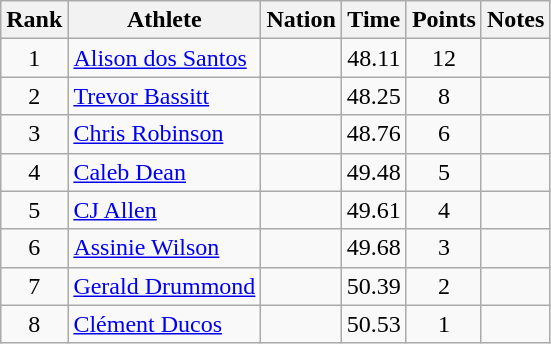<table class="wikitable mw-datatable sortable" style="text-align:center;">
<tr>
<th scope="col" style="width: 10px;">Rank</th>
<th scope="col">Athlete</th>
<th scope="col">Nation</th>
<th scope="col">Time</th>
<th scope="col">Points</th>
<th scope="col">Notes</th>
</tr>
<tr>
<td>1</td>
<td align=left><a href='#'>Alison dos Santos</a> </td>
<td align=left></td>
<td>48.11</td>
<td>12</td>
<td></td>
</tr>
<tr>
<td>2</td>
<td align="left"><a href='#'>Trevor Bassitt</a> </td>
<td align="left"></td>
<td>48.25</td>
<td>8</td>
<td></td>
</tr>
<tr>
<td>3</td>
<td align="left"><a href='#'>Chris Robinson</a> </td>
<td align="left"></td>
<td>48.76</td>
<td>6</td>
<td></td>
</tr>
<tr>
<td>4</td>
<td align="left"><a href='#'>Caleb Dean</a> </td>
<td align="left"></td>
<td>49.48</td>
<td>5</td>
<td></td>
</tr>
<tr>
<td>5</td>
<td align="left"><a href='#'>CJ Allen</a> </td>
<td align="left"></td>
<td>49.61</td>
<td>4</td>
<td></td>
</tr>
<tr>
<td>6</td>
<td align="left"><a href='#'>Assinie Wilson</a> </td>
<td align="left"></td>
<td>49.68</td>
<td>3</td>
<td></td>
</tr>
<tr>
<td>7</td>
<td align="left"><a href='#'>Gerald Drummond</a> </td>
<td align="left"></td>
<td>50.39</td>
<td>2</td>
<td></td>
</tr>
<tr>
<td>8</td>
<td align="left"><a href='#'>Clément Ducos</a> </td>
<td align="left"></td>
<td>50.53</td>
<td>1</td>
<td></td>
</tr>
</table>
